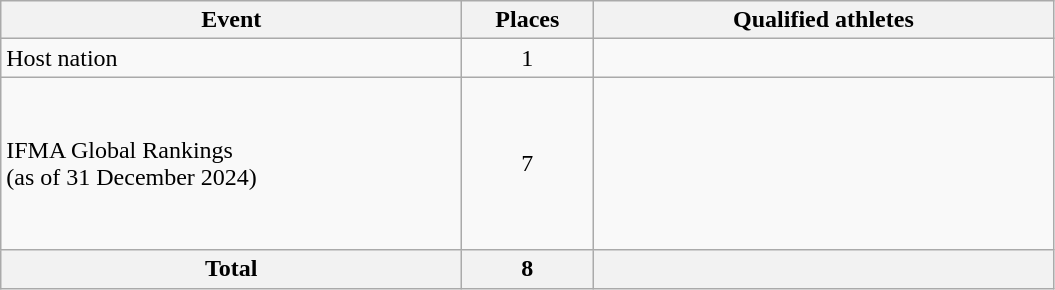<table class="wikitable">
<tr>
<th width=300>Event</th>
<th width=80>Places</th>
<th width=300>Qualified athletes</th>
</tr>
<tr>
<td>Host nation</td>
<td align="center">1</td>
<td></td>
</tr>
<tr>
<td>IFMA Global Rankings<br>(as of 31 December 2024)</td>
<td align="center">7</td>
<td><br><br><br><br><br><br></td>
</tr>
<tr>
<th>Total</th>
<th>8</th>
<th></th>
</tr>
</table>
